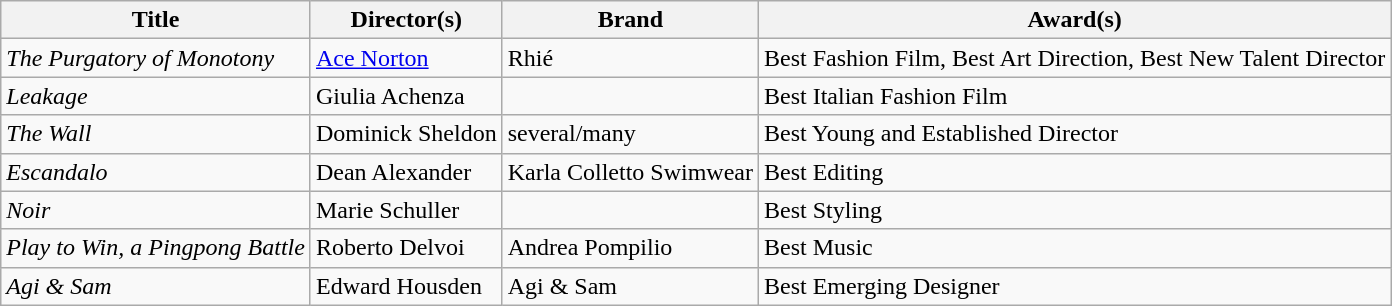<table class="wikitable">
<tr>
<th>Title</th>
<th>Director(s)</th>
<th>Brand</th>
<th>Award(s)</th>
</tr>
<tr>
<td><em>The Purgatory of Monotony</em></td>
<td><a href='#'>Ace Norton</a></td>
<td>Rhié</td>
<td>Best Fashion Film, Best Art Direction, Best New Talent Director</td>
</tr>
<tr>
<td><em>Leakage</em></td>
<td>Giulia Achenza</td>
<td></td>
<td>Best Italian Fashion Film</td>
</tr>
<tr>
<td><em>The Wall</em></td>
<td>Dominick Sheldon</td>
<td>several/many</td>
<td>Best Young and Established Director</td>
</tr>
<tr>
<td><em>Escandalo</em></td>
<td>Dean Alexander</td>
<td>Karla Colletto Swimwear</td>
<td>Best Editing</td>
</tr>
<tr>
<td><em>Noir</em></td>
<td>Marie Schuller</td>
<td></td>
<td>Best Styling</td>
</tr>
<tr>
<td><em>Play to Win, a Pingpong Battle</em></td>
<td>Roberto Delvoi</td>
<td>Andrea Pompilio</td>
<td>Best Music</td>
</tr>
<tr>
<td><em>Agi & Sam</em></td>
<td>Edward Housden</td>
<td>Agi & Sam</td>
<td>Best Emerging Designer</td>
</tr>
</table>
